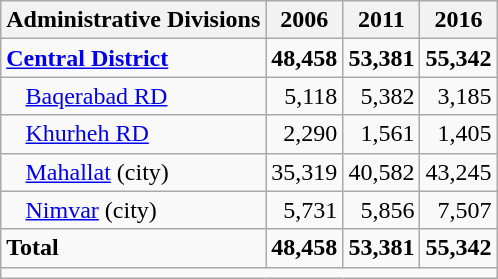<table class="wikitable">
<tr>
<th>Administrative Divisions</th>
<th>2006</th>
<th>2011</th>
<th>2016</th>
</tr>
<tr>
<td><strong><a href='#'>Central District</a></strong></td>
<td style="text-align: right;"><strong>48,458</strong></td>
<td style="text-align: right;"><strong>53,381</strong></td>
<td style="text-align: right;"><strong>55,342</strong></td>
</tr>
<tr>
<td style="padding-left: 1em;"><a href='#'>Baqerabad RD</a></td>
<td style="text-align: right;">5,118</td>
<td style="text-align: right;">5,382</td>
<td style="text-align: right;">3,185</td>
</tr>
<tr>
<td style="padding-left: 1em;"><a href='#'>Khurheh RD</a></td>
<td style="text-align: right;">2,290</td>
<td style="text-align: right;">1,561</td>
<td style="text-align: right;">1,405</td>
</tr>
<tr>
<td style="padding-left: 1em;"><a href='#'>Mahallat</a> (city)</td>
<td style="text-align: right;">35,319</td>
<td style="text-align: right;">40,582</td>
<td style="text-align: right;">43,245</td>
</tr>
<tr>
<td style="padding-left: 1em;"><a href='#'>Nimvar</a> (city)</td>
<td style="text-align: right;">5,731</td>
<td style="text-align: right;">5,856</td>
<td style="text-align: right;">7,507</td>
</tr>
<tr>
<td><strong>Total</strong></td>
<td style="text-align: right;"><strong>48,458</strong></td>
<td style="text-align: right;"><strong>53,381</strong></td>
<td style="text-align: right;"><strong>55,342</strong></td>
</tr>
<tr>
<td colspan=4></td>
</tr>
</table>
